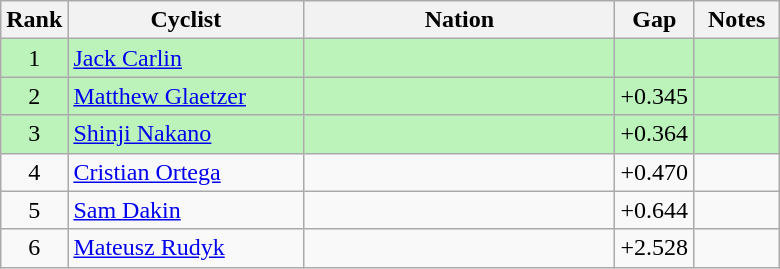<table class="wikitable" style="text-align:center">
<tr>
<th width=30>Rank</th>
<th width=150>Cyclist</th>
<th width=200>Nation</th>
<th width=30>Gap</th>
<th width=50>Notes</th>
</tr>
<tr bgcolor=#bbf3bb>
<td>1</td>
<td align=left><a href='#'>Jack Carlin</a></td>
<td align=left></td>
<td></td>
<td></td>
</tr>
<tr bgcolor=#bbf3bb>
<td>2</td>
<td align=left><a href='#'>Matthew Glaetzer</a></td>
<td align=left></td>
<td>+0.345</td>
<td></td>
</tr>
<tr bgcolor=#bbf3bb>
<td>3</td>
<td align=left><a href='#'>Shinji Nakano</a></td>
<td align=left></td>
<td>+0.364</td>
<td></td>
</tr>
<tr>
<td>4</td>
<td align=left><a href='#'>Cristian Ortega</a></td>
<td align=left></td>
<td>+0.470</td>
<td></td>
</tr>
<tr>
<td>5</td>
<td align=left><a href='#'>Sam Dakin</a></td>
<td align=left></td>
<td>+0.644</td>
<td></td>
</tr>
<tr>
<td>6</td>
<td align=left><a href='#'>Mateusz Rudyk</a></td>
<td align=left></td>
<td>+2.528</td>
<td></td>
</tr>
</table>
